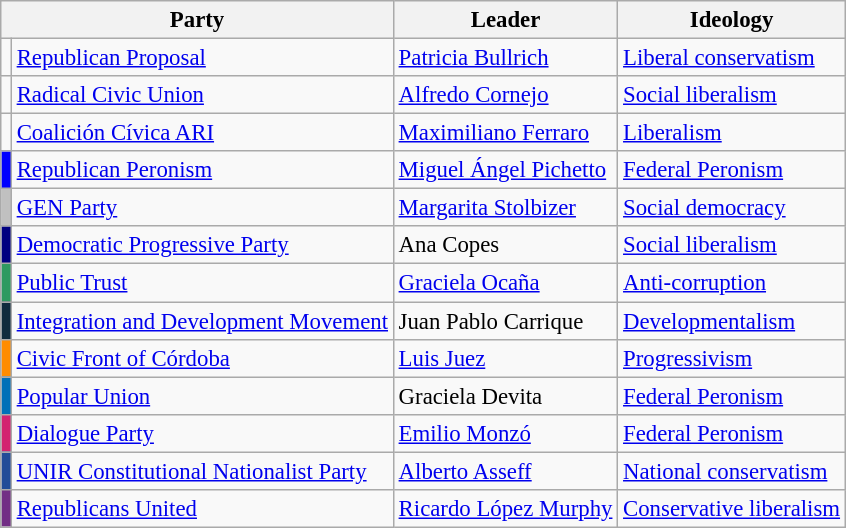<table class="wikitable" style="font-size:95%">
<tr>
<th colspan=2>Party</th>
<th>Leader</th>
<th>Ideology</th>
</tr>
<tr>
<td bgcolor=></td>
<td><a href='#'>Republican Proposal</a></td>
<td><a href='#'>Patricia Bullrich</a></td>
<td><a href='#'>Liberal conservatism</a></td>
</tr>
<tr>
<td bgcolor=></td>
<td><a href='#'>Radical Civic Union</a></td>
<td><a href='#'>Alfredo Cornejo</a></td>
<td><a href='#'>Social liberalism</a></td>
</tr>
<tr>
<td bgcolor=></td>
<td><a href='#'>Coalición Cívica ARI</a></td>
<td><a href='#'>Maximiliano Ferraro</a></td>
<td><a href='#'>Liberalism</a></td>
</tr>
<tr>
<td bgcolor=Blue></td>
<td><a href='#'>Republican Peronism</a></td>
<td><a href='#'>Miguel Ángel Pichetto</a></td>
<td><a href='#'>Federal Peronism</a></td>
</tr>
<tr>
<td bgcolor="#C0C0C0"></td>
<td><a href='#'>GEN Party</a></td>
<td><a href='#'>Margarita Stolbizer</a></td>
<td><a href='#'>Social democracy</a></td>
</tr>
<tr>
<td bgcolor="#000080"></td>
<td><a href='#'>Democratic Progressive Party</a></td>
<td>Ana Copes</td>
<td><a href='#'>Social liberalism</a></td>
</tr>
<tr>
<td bgcolor="#2E9A60"></td>
<td><a href='#'>Public Trust</a></td>
<td><a href='#'>Graciela Ocaña</a></td>
<td><a href='#'>Anti-corruption</a></td>
</tr>
<tr>
<td bgcolor="#0F2B3D"></td>
<td><a href='#'>Integration and Development Movement</a></td>
<td>Juan Pablo Carrique</td>
<td><a href='#'>Developmentalism</a></td>
</tr>
<tr>
<td bgcolor="#FF8C00"></td>
<td><a href='#'>Civic Front of Córdoba</a></td>
<td><a href='#'>Luis Juez</a></td>
<td><a href='#'>Progressivism</a></td>
</tr>
<tr>
<td bgcolor="#0070B8"></td>
<td><a href='#'>Popular Union</a></td>
<td>Graciela Devita</td>
<td><a href='#'>Federal Peronism</a></td>
</tr>
<tr>
<td bgcolor="#D32270"></td>
<td><a href='#'>Dialogue Party</a></td>
<td><a href='#'>Emilio Monzó</a></td>
<td><a href='#'>Federal Peronism</a></td>
</tr>
<tr>
<td bgcolor="#224C98"></td>
<td><a href='#'>UNIR Constitutional Nationalist Party</a></td>
<td><a href='#'>Alberto Asseff</a></td>
<td><a href='#'>National conservatism</a></td>
</tr>
<tr>
<td bgcolor="#722E85"></td>
<td><a href='#'>Republicans United</a></td>
<td><a href='#'>Ricardo López Murphy</a></td>
<td><a href='#'>Conservative liberalism</a></td>
</tr>
</table>
